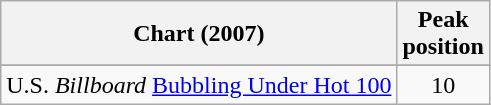<table class="wikitable">
<tr>
<th>Chart (2007)</th>
<th>Peak<br>position</th>
</tr>
<tr>
</tr>
<tr>
<td align="left">U.S. <em>Billboard</em> <a href='#'>Bubbling Under Hot 100</a></td>
<td align="center">10</td>
</tr>
</table>
